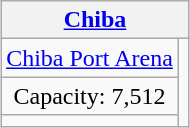<table class="wikitable" style="text-align:center;margin:1em auto;">
<tr>
<th colspan=2><a href='#'>Chiba</a></th>
</tr>
<tr>
<td><a href='#'>Chiba Port Arena</a></td>
<td rowspan=3></td>
</tr>
<tr>
<td>Capacity: 7,512</td>
</tr>
<tr>
<td></td>
</tr>
</table>
